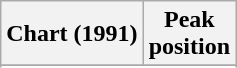<table class="wikitable sortable plainrowheaders" style="text-align:center">
<tr>
<th scope="col">Chart (1991)</th>
<th scope="col">Peak<br>position</th>
</tr>
<tr>
</tr>
<tr>
</tr>
<tr>
</tr>
<tr>
</tr>
<tr>
</tr>
<tr>
</tr>
<tr>
</tr>
</table>
